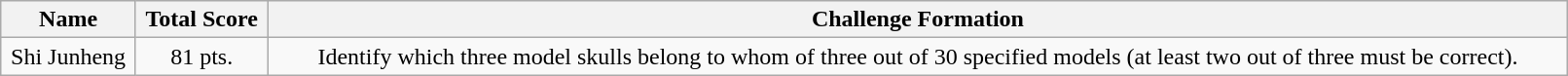<table class="wikitable" style="width:85%; text-align:center">
<tr>
<th>Name</th>
<th>Total Score</th>
<th>Challenge Formation</th>
</tr>
<tr>
<td>Shi Junheng</td>
<td>81 pts.</td>
<td>Identify which three model skulls belong to whom of three out of 30 specified models (at least two out of three must be correct).</td>
</tr>
</table>
